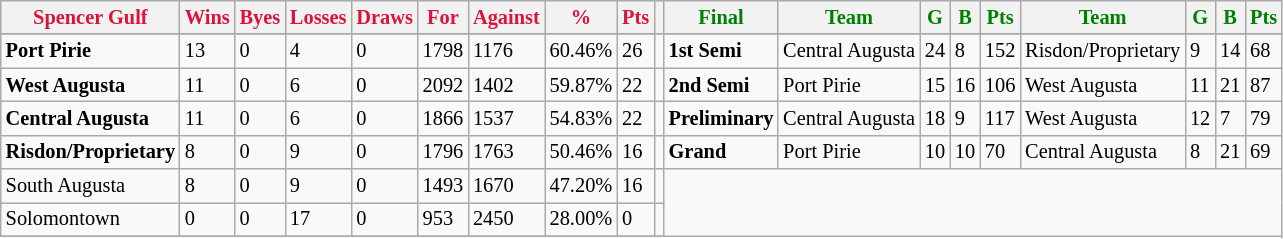<table style="font-size: 85%; text-align: left;" class="wikitable">
<tr>
<th style="color:crimson">Spencer Gulf</th>
<th style="color:crimson">Wins</th>
<th style="color:crimson">Byes</th>
<th style="color:crimson">Losses</th>
<th style="color:crimson">Draws</th>
<th style="color:crimson">For</th>
<th style="color:crimson">Against</th>
<th style="color:crimson">%</th>
<th style="color:crimson">Pts</th>
<th></th>
<th style="color:green">Final</th>
<th style="color:green">Team</th>
<th style="color:green">G</th>
<th style="color:green">B</th>
<th style="color:green">Pts</th>
<th style="color:green">Team</th>
<th style="color:green">G</th>
<th style="color:green">B</th>
<th style="color:green">Pts</th>
</tr>
<tr>
</tr>
<tr>
</tr>
<tr>
<td><strong>	Port Pirie	</strong></td>
<td>13</td>
<td>0</td>
<td>4</td>
<td>0</td>
<td>1798</td>
<td>1176</td>
<td>60.46%</td>
<td>26</td>
<td></td>
<td><strong>1st Semi</strong></td>
<td>Central Augusta</td>
<td>24</td>
<td>8</td>
<td>152</td>
<td>Risdon/Proprietary</td>
<td>9</td>
<td>14</td>
<td>68</td>
</tr>
<tr>
<td><strong>	West Augusta	</strong></td>
<td>11</td>
<td>0</td>
<td>6</td>
<td>0</td>
<td>2092</td>
<td>1402</td>
<td>59.87%</td>
<td>22</td>
<td></td>
<td><strong>2nd Semi</strong></td>
<td>Port Pirie</td>
<td>15</td>
<td>16</td>
<td>106</td>
<td>West Augusta</td>
<td>11</td>
<td>21</td>
<td>87</td>
</tr>
<tr>
<td><strong>	Central Augusta	</strong></td>
<td>11</td>
<td>0</td>
<td>6</td>
<td>0</td>
<td>1866</td>
<td>1537</td>
<td>54.83%</td>
<td>22</td>
<td></td>
<td><strong>Preliminary</strong></td>
<td>Central Augusta</td>
<td>18</td>
<td>9</td>
<td>117</td>
<td>West Augusta</td>
<td>12</td>
<td>7</td>
<td>79</td>
</tr>
<tr>
<td><strong>	Risdon/Proprietary	</strong></td>
<td>8</td>
<td>0</td>
<td>9</td>
<td>0</td>
<td>1796</td>
<td>1763</td>
<td>50.46%</td>
<td>16</td>
<td></td>
<td><strong>Grand</strong></td>
<td>Port Pirie</td>
<td>10</td>
<td>10</td>
<td>70</td>
<td>Central Augusta</td>
<td>8</td>
<td>21</td>
<td>69</td>
</tr>
<tr>
<td>South Augusta</td>
<td>8</td>
<td>0</td>
<td>9</td>
<td>0</td>
<td>1493</td>
<td>1670</td>
<td>47.20%</td>
<td>16</td>
<td></td>
</tr>
<tr>
<td>Solomontown</td>
<td>0</td>
<td>0</td>
<td>17</td>
<td>0</td>
<td>953</td>
<td>2450</td>
<td>28.00%</td>
<td>0</td>
<td></td>
</tr>
<tr>
</tr>
</table>
